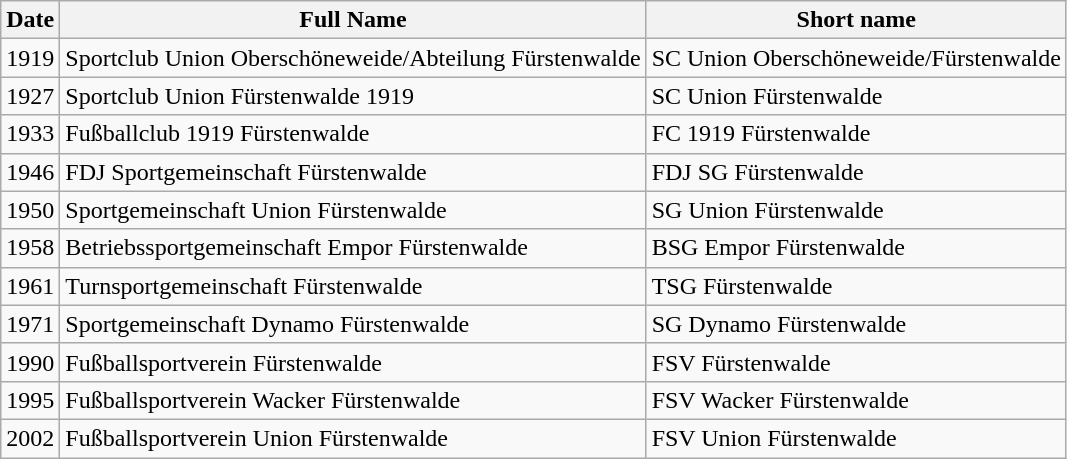<table class="wikitable zebra">
<tr>
<th>Date</th>
<th>Full Name</th>
<th>Short name</th>
</tr>
<tr>
<td>1919</td>
<td>Sportclub Union Oberschöneweide/Abteilung Fürstenwalde</td>
<td>SC Union Oberschöneweide/Fürstenwalde</td>
</tr>
<tr>
<td>1927</td>
<td>Sportclub Union Fürstenwalde 1919</td>
<td>SC Union Fürstenwalde</td>
</tr>
<tr>
<td>1933</td>
<td>Fußballclub 1919 Fürstenwalde</td>
<td>FC 1919 Fürstenwalde</td>
</tr>
<tr>
<td>1946</td>
<td>FDJ Sportgemeinschaft Fürstenwalde</td>
<td>FDJ SG Fürstenwalde</td>
</tr>
<tr>
<td>1950</td>
<td>Sportgemeinschaft Union Fürstenwalde</td>
<td>SG Union Fürstenwalde</td>
</tr>
<tr>
<td>1958</td>
<td>Betriebssportgemeinschaft Empor Fürstenwalde</td>
<td>BSG Empor Fürstenwalde</td>
</tr>
<tr>
<td>1961</td>
<td>Turnsportgemeinschaft Fürstenwalde</td>
<td>TSG Fürstenwalde</td>
</tr>
<tr>
<td>1971</td>
<td>Sportgemeinschaft Dynamo Fürstenwalde</td>
<td>SG Dynamo Fürstenwalde</td>
</tr>
<tr>
<td>1990</td>
<td>Fußballsportverein Fürstenwalde</td>
<td>FSV Fürstenwalde</td>
</tr>
<tr>
<td>1995</td>
<td>Fußballsportverein Wacker Fürstenwalde</td>
<td>FSV Wacker Fürstenwalde</td>
</tr>
<tr>
<td>2002</td>
<td>Fußballsportverein Union Fürstenwalde</td>
<td>FSV Union Fürstenwalde</td>
</tr>
</table>
